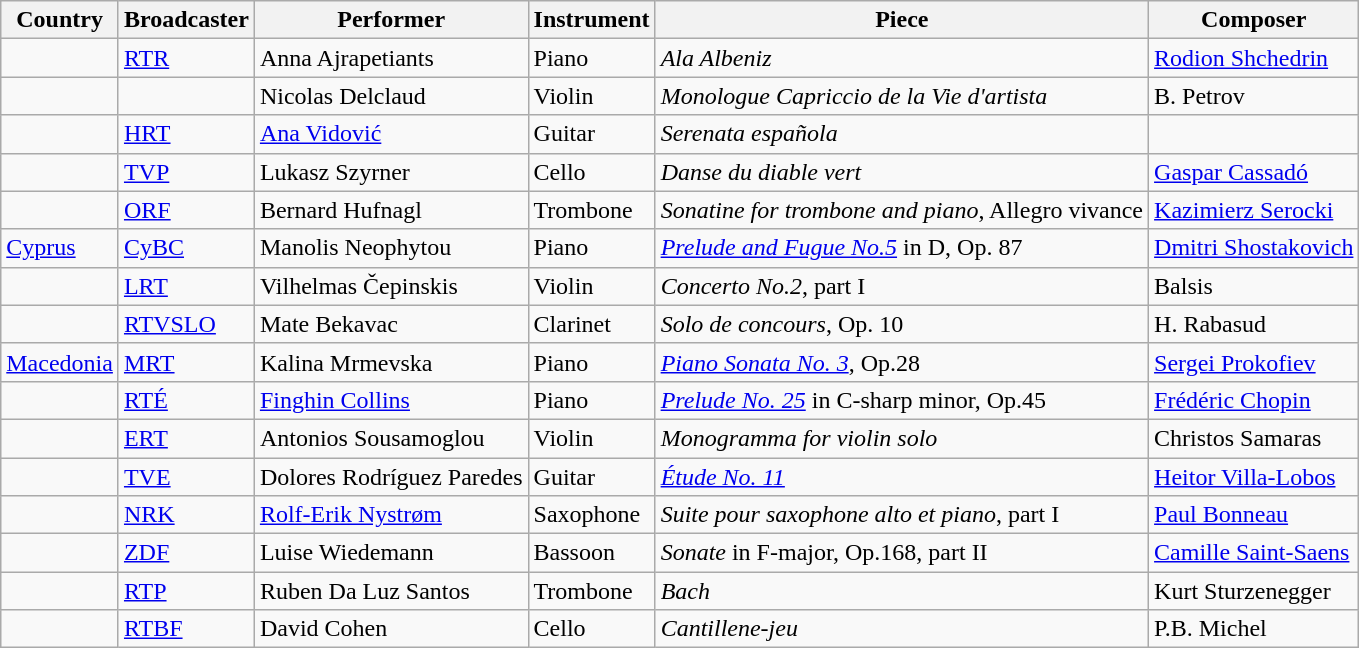<table class=" sortable wikitable" style="text-align: left;">
<tr>
<th>Country</th>
<th>Broadcaster</th>
<th>Performer</th>
<th>Instrument</th>
<th>Piece</th>
<th>Composer</th>
</tr>
<tr>
<td></td>
<td><a href='#'>RTR</a></td>
<td>Anna Ajrapetiants</td>
<td>Piano</td>
<td><em>Ala Albeniz</em></td>
<td><a href='#'>Rodion Shchedrin</a></td>
</tr>
<tr>
<td></td>
<td></td>
<td>Nicolas Delclaud</td>
<td>Violin</td>
<td><em>Monologue Capriccio de la Vie d'artista</em></td>
<td>B. Petrov</td>
</tr>
<tr>
<td></td>
<td><a href='#'>HRT</a></td>
<td><a href='#'>Ana Vidović</a></td>
<td>Guitar</td>
<td><em>Serenata española</em></td>
<td></td>
</tr>
<tr>
<td></td>
<td><a href='#'>TVP</a></td>
<td>Lukasz Szyrner</td>
<td>Cello</td>
<td><em>Danse du diable vert</em></td>
<td><a href='#'>Gaspar Cassadó</a></td>
</tr>
<tr>
<td></td>
<td><a href='#'>ORF</a></td>
<td>Bernard Hufnagl</td>
<td>Trombone</td>
<td><em>Sonatine for trombone and piano</em>, Allegro vivance</td>
<td><a href='#'>Kazimierz Serocki</a></td>
</tr>
<tr>
<td> <a href='#'>Cyprus</a></td>
<td><a href='#'>CyBC</a></td>
<td>Manolis Neophytou</td>
<td>Piano</td>
<td><em><a href='#'>Prelude and Fugue No.5</a></em> in D, Op. 87</td>
<td><a href='#'>Dmitri Shostakovich</a></td>
</tr>
<tr>
<td></td>
<td><a href='#'>LRT</a></td>
<td>Vilhelmas Čepinskis</td>
<td>Violin</td>
<td><em>Concerto No.2</em>, part I</td>
<td>Balsis</td>
</tr>
<tr>
<td></td>
<td><a href='#'>RTVSLO</a></td>
<td>Mate Bekavac</td>
<td>Clarinet</td>
<td><em>Solo de concours</em>, Op. 10</td>
<td>H. Rabasud</td>
</tr>
<tr>
<td> <a href='#'>Macedonia</a></td>
<td><a href='#'>MRT</a></td>
<td>Kalina Mrmevska</td>
<td>Piano</td>
<td><em><a href='#'>Piano Sonata No. 3</a></em>, Op.28</td>
<td><a href='#'>Sergei Prokofiev</a></td>
</tr>
<tr>
<td></td>
<td><a href='#'>RTÉ</a></td>
<td><a href='#'>Finghin Collins</a></td>
<td>Piano</td>
<td><em><a href='#'>Prelude No. 25</a></em> in C-sharp minor, Op.45</td>
<td><a href='#'>Frédéric Chopin</a></td>
</tr>
<tr>
<td></td>
<td><a href='#'>ERT</a></td>
<td>Antonios Sousamoglou</td>
<td>Violin</td>
<td><em>Monogramma for violin solo</em></td>
<td>Christos Samaras</td>
</tr>
<tr>
<td></td>
<td><a href='#'>TVE</a></td>
<td>Dolores Rodríguez Paredes</td>
<td>Guitar</td>
<td><em><a href='#'>Étude No. 11</a></em></td>
<td><a href='#'>Heitor Villa-Lobos</a></td>
</tr>
<tr>
<td></td>
<td><a href='#'>NRK</a></td>
<td><a href='#'>Rolf-Erik Nystrøm</a></td>
<td>Saxophone</td>
<td><em>Suite pour saxophone alto et piano</em>, part I</td>
<td><a href='#'>Paul Bonneau</a></td>
</tr>
<tr>
<td></td>
<td><a href='#'>ZDF</a></td>
<td>Luise Wiedemann</td>
<td>Bassoon</td>
<td><em>Sonate</em> in F-major, Op.168, part II</td>
<td><a href='#'>Camille Saint-Saens</a></td>
</tr>
<tr>
<td></td>
<td><a href='#'>RTP</a></td>
<td>Ruben Da Luz Santos</td>
<td>Trombone</td>
<td><em>Bach</em></td>
<td>Kurt Sturzenegger</td>
</tr>
<tr>
<td></td>
<td><a href='#'>RTBF</a></td>
<td>David Cohen</td>
<td>Cello</td>
<td><em>Cantillene-jeu</em></td>
<td>P.B. Michel</td>
</tr>
</table>
